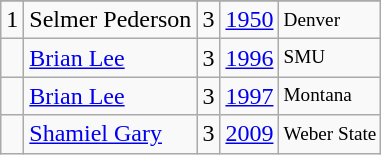<table class="wikitable">
<tr>
</tr>
<tr>
<td>1</td>
<td>Selmer Pederson</td>
<td>3</td>
<td><a href='#'>1950</a></td>
<td style="font-size:80%;">Denver</td>
</tr>
<tr>
<td></td>
<td><a href='#'>Brian Lee</a></td>
<td>3</td>
<td><a href='#'>1996</a></td>
<td style="font-size:80%;">SMU</td>
</tr>
<tr>
<td></td>
<td><a href='#'>Brian Lee</a></td>
<td>3</td>
<td><a href='#'>1997</a></td>
<td style="font-size:80%;">Montana</td>
</tr>
<tr>
<td></td>
<td><a href='#'>Shamiel Gary</a></td>
<td>3</td>
<td><a href='#'>2009</a></td>
<td style="font-size:80%;">Weber State</td>
</tr>
</table>
